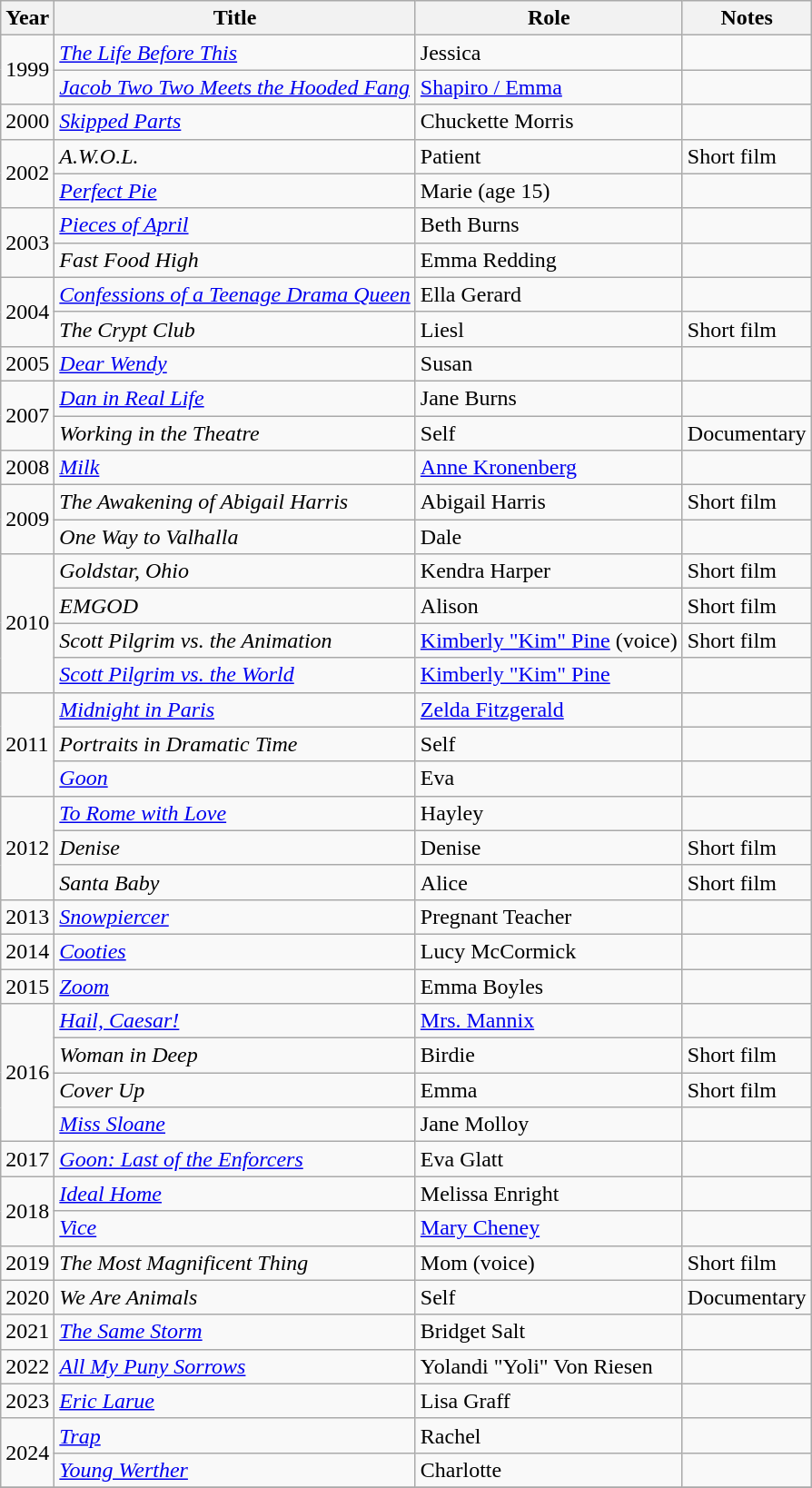<table class="wikitable sortable">
<tr>
<th>Year</th>
<th>Title</th>
<th>Role</th>
<th class="unsortable">Notes</th>
</tr>
<tr>
<td rowspan="2">1999</td>
<td data-sort-value="Life Before This, The"><em><a href='#'>The Life Before This</a></em></td>
<td>Jessica</td>
<td></td>
</tr>
<tr>
<td><em><a href='#'>Jacob Two Two Meets the Hooded Fang</a></em></td>
<td><a href='#'>Shapiro / Emma</a></td>
<td></td>
</tr>
<tr>
<td>2000</td>
<td><em><a href='#'>Skipped Parts</a></em></td>
<td>Chuckette Morris</td>
<td></td>
</tr>
<tr>
<td rowspan="2">2002</td>
<td><em>A.W.O.L.</em></td>
<td>Patient</td>
<td>Short film</td>
</tr>
<tr>
<td><em><a href='#'>Perfect Pie</a></em></td>
<td>Marie (age 15)</td>
<td></td>
</tr>
<tr>
<td rowspan="2">2003</td>
<td><em><a href='#'>Pieces of April</a></em></td>
<td>Beth Burns</td>
<td></td>
</tr>
<tr>
<td><em>Fast Food High</em></td>
<td>Emma Redding</td>
<td></td>
</tr>
<tr>
<td rowspan="2">2004</td>
<td><em><a href='#'>Confessions of a Teenage Drama Queen</a></em></td>
<td>Ella Gerard</td>
<td></td>
</tr>
<tr>
<td data-sort-value="Crypt Club, The"><em>The Crypt Club</em></td>
<td>Liesl</td>
<td>Short film</td>
</tr>
<tr>
<td>2005</td>
<td><em><a href='#'>Dear Wendy</a></em></td>
<td>Susan</td>
<td></td>
</tr>
<tr>
<td rowspan="2">2007</td>
<td><em><a href='#'>Dan in Real Life</a></em></td>
<td>Jane Burns</td>
<td></td>
</tr>
<tr>
<td><em>Working in the Theatre</em></td>
<td>Self</td>
<td>Documentary</td>
</tr>
<tr>
<td>2008</td>
<td><em><a href='#'>Milk</a></em></td>
<td><a href='#'>Anne Kronenberg</a></td>
<td></td>
</tr>
<tr>
<td rowspan="2">2009</td>
<td data-sort-value="Awakening of Abigail Harris, The"><em>The Awakening of Abigail Harris</em></td>
<td>Abigail Harris</td>
<td>Short film</td>
</tr>
<tr>
<td><em>One Way to Valhalla</em></td>
<td>Dale</td>
<td></td>
</tr>
<tr>
<td rowspan="4">2010</td>
<td><em>Goldstar, Ohio</em></td>
<td>Kendra Harper</td>
<td>Short film</td>
</tr>
<tr>
<td><em>EMGOD</em></td>
<td>Alison</td>
<td>Short film</td>
</tr>
<tr>
<td><em>Scott Pilgrim vs. the Animation</em></td>
<td><a href='#'>Kimberly "Kim" Pine</a> (voice)</td>
<td>Short film</td>
</tr>
<tr>
<td><em><a href='#'>Scott Pilgrim vs. the World</a></em></td>
<td><a href='#'>Kimberly "Kim" Pine</a></td>
<td></td>
</tr>
<tr>
<td rowspan="3">2011</td>
<td><em><a href='#'>Midnight in Paris</a></em></td>
<td><a href='#'>Zelda Fitzgerald</a></td>
<td></td>
</tr>
<tr>
<td><em>Portraits in Dramatic Time</em></td>
<td>Self</td>
<td></td>
</tr>
<tr>
<td><em><a href='#'>Goon</a></em></td>
<td>Eva</td>
<td></td>
</tr>
<tr>
<td rowspan="3">2012</td>
<td><em><a href='#'>To Rome with Love</a></em></td>
<td>Hayley</td>
<td></td>
</tr>
<tr>
<td><em>Denise</em></td>
<td>Denise</td>
<td>Short film</td>
</tr>
<tr>
<td><em>Santa Baby</em></td>
<td>Alice</td>
<td>Short film</td>
</tr>
<tr>
<td>2013</td>
<td><em><a href='#'>Snowpiercer</a></em></td>
<td>Pregnant Teacher</td>
<td></td>
</tr>
<tr>
<td>2014</td>
<td><em><a href='#'>Cooties</a></em></td>
<td>Lucy McCormick</td>
<td></td>
</tr>
<tr>
<td>2015</td>
<td><em><a href='#'>Zoom</a></em></td>
<td>Emma Boyles</td>
<td></td>
</tr>
<tr>
<td rowspan="4">2016</td>
<td><em><a href='#'>Hail, Caesar!</a></em></td>
<td><a href='#'>Mrs. Mannix</a></td>
<td></td>
</tr>
<tr>
<td><em>Woman in Deep</em></td>
<td>Birdie</td>
<td>Short film</td>
</tr>
<tr>
<td><em>Cover Up</em></td>
<td>Emma</td>
<td>Short film</td>
</tr>
<tr>
<td><em><a href='#'>Miss Sloane</a></em></td>
<td>Jane Molloy</td>
<td></td>
</tr>
<tr>
<td>2017</td>
<td><em><a href='#'>Goon: Last of the Enforcers</a></em></td>
<td>Eva Glatt</td>
<td></td>
</tr>
<tr>
<td rowspan="2">2018</td>
<td><em><a href='#'>Ideal Home</a></em></td>
<td>Melissa Enright</td>
<td></td>
</tr>
<tr>
<td><em><a href='#'>Vice</a></em></td>
<td><a href='#'>Mary Cheney</a></td>
<td></td>
</tr>
<tr>
<td>2019</td>
<td data-sort-value="Most Magnificent Thing, The"><em>The Most Magnificent Thing</em></td>
<td>Mom (voice)</td>
<td>Short film</td>
</tr>
<tr>
<td>2020</td>
<td><em>We Are Animals</em></td>
<td>Self</td>
<td>Documentary</td>
</tr>
<tr>
<td>2021</td>
<td data-sort-value="Same Storm, The"><em><a href='#'>The Same Storm</a></em></td>
<td>Bridget Salt</td>
<td></td>
</tr>
<tr>
<td>2022</td>
<td><em><a href='#'>All My Puny Sorrows</a></em></td>
<td>Yolandi "Yoli" Von Riesen</td>
<td></td>
</tr>
<tr>
<td>2023</td>
<td><em><a href='#'>Eric Larue</a></em></td>
<td>Lisa Graff</td>
<td></td>
</tr>
<tr>
<td rowspan=2>2024</td>
<td><em><a href='#'>Trap</a></em></td>
<td>Rachel</td>
<td></td>
</tr>
<tr>
<td><em><a href='#'>Young Werther</a></em></td>
<td>Charlotte</td>
<td></td>
</tr>
<tr>
</tr>
</table>
